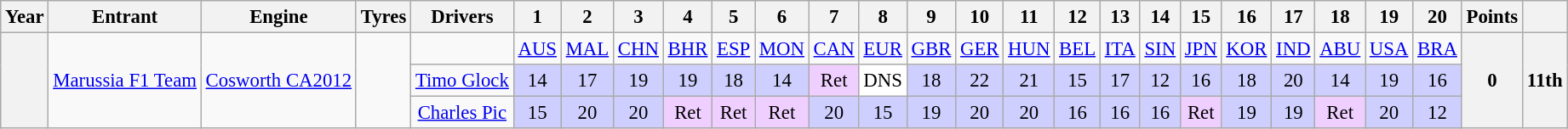<table class="wikitable" style="text-align:center; font-size:95%">
<tr>
<th>Year</th>
<th>Entrant</th>
<th>Engine</th>
<th>Tyres</th>
<th>Drivers</th>
<th>1</th>
<th>2</th>
<th>3</th>
<th>4</th>
<th>5</th>
<th>6</th>
<th>7</th>
<th>8</th>
<th>9</th>
<th>10</th>
<th>11</th>
<th>12</th>
<th>13</th>
<th>14</th>
<th>15</th>
<th>16</th>
<th>17</th>
<th>18</th>
<th>19</th>
<th>20</th>
<th>Points</th>
<th></th>
</tr>
<tr>
<th rowspan=3></th>
<td rowspan=3><a href='#'>Marussia F1 Team</a></td>
<td rowspan=3><a href='#'>Cosworth CA2012</a></td>
<td rowspan=3></td>
<td></td>
<td><a href='#'>AUS</a></td>
<td><a href='#'>MAL</a></td>
<td><a href='#'>CHN</a></td>
<td><a href='#'>BHR</a></td>
<td><a href='#'>ESP</a></td>
<td><a href='#'>MON</a></td>
<td><a href='#'>CAN</a></td>
<td><a href='#'>EUR</a></td>
<td><a href='#'>GBR</a></td>
<td><a href='#'>GER</a></td>
<td><a href='#'>HUN</a></td>
<td><a href='#'>BEL</a></td>
<td><a href='#'>ITA</a></td>
<td><a href='#'>SIN</a></td>
<td><a href='#'>JPN</a></td>
<td><a href='#'>KOR</a></td>
<td><a href='#'>IND</a></td>
<td><a href='#'>ABU</a></td>
<td><a href='#'>USA</a></td>
<td><a href='#'>BRA</a></td>
<th rowspan="3">0</th>
<th rowspan="3">11th</th>
</tr>
<tr>
<td><a href='#'>Timo Glock</a></td>
<td style="background:#cfcfff;">14</td>
<td style="background:#cfcfff;">17</td>
<td style="background:#cfcfff;">19</td>
<td style="background:#cfcfff;">19</td>
<td style="background:#cfcfff;">18</td>
<td style="background:#cfcfff;">14</td>
<td style="background:#efcfff;">Ret</td>
<td style="background:#ffffff;">DNS</td>
<td style="background:#cfcfff;">18</td>
<td style="background:#cfcfff;">22</td>
<td style="background:#cfcfff;">21</td>
<td style="background:#cfcfff;">15</td>
<td style="background:#cfcfff;">17</td>
<td style="background:#cfcfff;">12</td>
<td style="background:#cfcfff;">16</td>
<td style="background:#cfcfff;">18</td>
<td style="background:#cfcfff;">20</td>
<td style="background:#cfcfff;">14</td>
<td style="background:#cfcfff;">19</td>
<td style="background:#cfcfff;">16</td>
</tr>
<tr>
<td><a href='#'>Charles Pic</a></td>
<td style="background:#cfcfff;">15</td>
<td style="background:#cfcfff;">20</td>
<td style="background:#cfcfff;">20</td>
<td style="background:#efcfff;">Ret</td>
<td style="background:#efcfff;">Ret</td>
<td style="background:#efcfff;">Ret</td>
<td style="background:#cfcfff;">20</td>
<td style="background:#cfcfff;">15</td>
<td style="background:#cfcfff;">19</td>
<td style="background:#cfcfff;">20</td>
<td style="background:#cfcfff;">20</td>
<td style="background:#cfcfff;">16</td>
<td style="background:#cfcfff;">16</td>
<td style="background:#cfcfff;">16</td>
<td style="background:#efcfff;">Ret</td>
<td style="background:#cfcfff;">19</td>
<td style="background:#cfcfff;">19</td>
<td style="background:#efcfff;">Ret</td>
<td style="background:#cfcfff;">20</td>
<td style="background:#cfcfff;">12</td>
</tr>
</table>
